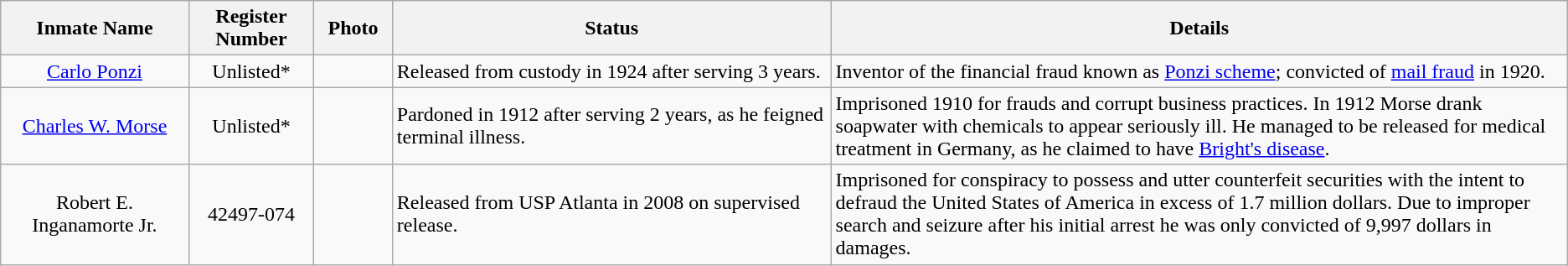<table class="wikitable sortable">
<tr>
<th width=12%>Inmate Name</th>
<th width=8%>Register Number</th>
<th width=5%>Photo</th>
<th width=28%>Status</th>
<th width=52%>Details</th>
</tr>
<tr>
<td style="text-align:center;"><a href='#'>Carlo Ponzi</a></td>
<td style="text-align:center;">Unlisted*</td>
<td></td>
<td>Released from custody in 1924 after serving 3 years.</td>
<td>Inventor of the financial fraud known as <a href='#'>Ponzi scheme</a>; convicted of <a href='#'>mail fraud</a> in 1920.</td>
</tr>
<tr>
<td style="text-align:center;"><a href='#'>Charles W. Morse</a></td>
<td style="text-align:center;">Unlisted*</td>
<td></td>
<td>Pardoned in 1912 after serving 2 years, as he feigned terminal illness.</td>
<td>Imprisoned 1910 for frauds and corrupt business practices. In 1912 Morse drank soapwater with chemicals to appear seriously ill. He managed to be released for medical treatment in Germany, as he claimed to have <a href='#'>Bright's disease</a>.</td>
</tr>
<tr>
<td style="text-align:center;">Robert E. Inganamorte Jr.</td>
<td style="text-align:center;">42497-074</td>
<td></td>
<td>Released from USP Atlanta in 2008 on supervised release.</td>
<td>Imprisoned for conspiracy to possess and utter counterfeit securities with the intent to defraud the United States of America in excess of 1.7 million dollars. Due to improper search and seizure after his initial arrest he was only convicted of 9,997 dollars in damages.</td>
</tr>
</table>
